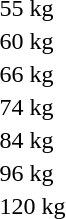<table>
<tr>
<td>55 kg<br></td>
<td></td>
<td></td>
<td></td>
</tr>
<tr>
<td>60 kg<br></td>
<td></td>
<td></td>
<td></td>
</tr>
<tr>
<td>66 kg<br></td>
<td></td>
<td></td>
<td></td>
</tr>
<tr>
<td>74 kg<br></td>
<td></td>
<td></td>
<td></td>
</tr>
<tr>
<td>84 kg<br></td>
<td></td>
<td></td>
<td></td>
</tr>
<tr>
<td>96 kg<br></td>
<td></td>
<td></td>
<td></td>
</tr>
<tr>
<td>120 kg<br></td>
<td></td>
<td></td>
<td></td>
</tr>
</table>
